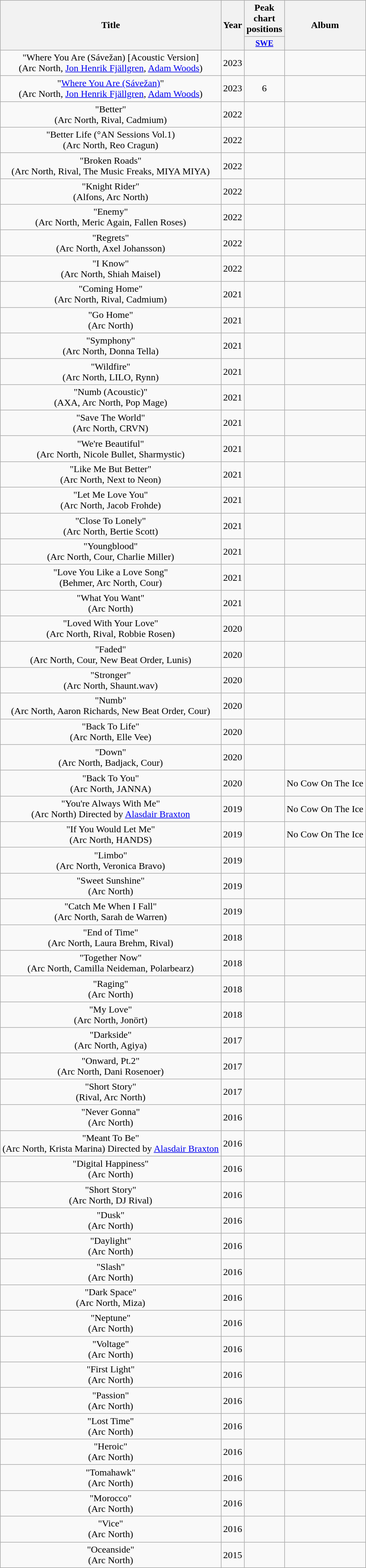<table class="wikitable sortable plainrowheaders" style="text-align:center;">
<tr>
<th scope="col" rowspan="2">Title</th>
<th scope="col" rowspan="2">Year</th>
<th scope="col" colspan="1">Peak chart positions</th>
<th scope="col" rowspan="2">Album</th>
</tr>
<tr>
<th scope="col" style="width:3em;font-size:85%;"><a href='#'>SWE</a><br></th>
</tr>
<tr>
<td>"Where You Are (Sávežan) [Acoustic Version]<br><span>(Arc North, <a href='#'>Jon Henrik Fjällgren</a>, <a href='#'>Adam Woods</a>)</span></td>
<td>2023</td>
<td></td>
<td></td>
</tr>
<tr>
<td scope="row">"<a href='#'>Where You Are (Sávežan)</a>"<br><span>(Arc North, <a href='#'>Jon Henrik Fjällgren</a>, <a href='#'>Adam Woods</a>)</span></td>
<td>2023</td>
<td>6</td>
<td></td>
</tr>
<tr>
<td>"Better"<br><span>(Arc North, Rival, Cadmium)</span></td>
<td>2022</td>
<td></td>
<td></td>
</tr>
<tr>
<td>"Better Life (°AN Sessions Vol.1)<br><span>(Arc North, Reo Cragun)</span></td>
<td>2022</td>
<td></td>
<td></td>
</tr>
<tr>
<td>"Broken Roads"<br><span>(Arc North, Rival, The Music Freaks, MIYA MIYA)</span></td>
<td>2022</td>
<td></td>
<td></td>
</tr>
<tr>
<td>"Knight Rider"<br><span>(Alfons, Arc North)</span></td>
<td>2022</td>
<td></td>
<td></td>
</tr>
<tr>
<td>"Enemy"<br><span>(Arc North, Meric Again, Fallen Roses)</span></td>
<td>2022</td>
<td></td>
<td></td>
</tr>
<tr>
<td>"Regrets"<br><span>(Arc North, Axel Johansson)</span></td>
<td>2022</td>
<td></td>
<td></td>
</tr>
<tr>
<td>"I Know"<br><span>(Arc North, Shiah Maisel)</span></td>
<td>2022</td>
<td></td>
<td></td>
</tr>
<tr>
<td>"Coming Home"<br><span>(Arc North, Rival, Cadmium)</span></td>
<td>2021</td>
<td></td>
<td></td>
</tr>
<tr>
<td>"Go Home"<br><span>(Arc North)</span></td>
<td>2021</td>
<td></td>
<td></td>
</tr>
<tr>
<td>"Symphony"<br><span>(Arc North, Donna Tella)</span></td>
<td>2021</td>
<td></td>
<td></td>
</tr>
<tr>
<td>"Wildfire"<br><span>(Arc North, LILO, Rynn)</span></td>
<td>2021</td>
<td></td>
<td></td>
</tr>
<tr>
<td>"Numb (Acoustic)"<br><span>(AXA, Arc North, Pop Mage)</span></td>
<td>2021</td>
<td></td>
<td></td>
</tr>
<tr>
<td>"Save The World"<br><span>(Arc North, CRVN)</span></td>
<td>2021</td>
<td></td>
<td></td>
</tr>
<tr>
<td>"We're Beautiful"<br><span>(Arc North, Nicole Bullet, Sharmystic)</span></td>
<td>2021</td>
<td></td>
<td></td>
</tr>
<tr>
<td>"Like Me But Better"<br><span>(Arc North, Next to Neon)</span></td>
<td>2021</td>
<td></td>
<td></td>
</tr>
<tr>
<td>"Let Me Love You"<br><span>(Arc North, Jacob Frohde)</span></td>
<td>2021</td>
<td></td>
<td></td>
</tr>
<tr>
<td>"Close To Lonely"<br><span>(Arc North, Bertie Scott)</span></td>
<td>2021</td>
<td></td>
<td></td>
</tr>
<tr>
<td>"Youngblood"<br><span>(Arc North, Cour, Charlie Miller)</span></td>
<td>2021</td>
<td></td>
<td></td>
</tr>
<tr>
<td>"Love You Like a Love Song"<br><span>(Behmer, Arc North, Cour)</span></td>
<td>2021</td>
<td></td>
<td></td>
</tr>
<tr>
<td>"What You Want"<br><span>(Arc North)</span></td>
<td>2021</td>
<td></td>
<td></td>
</tr>
<tr>
<td>"Loved With Your Love"<br><span>(Arc North, Rival, Robbie Rosen)</span></td>
<td>2020</td>
<td></td>
<td></td>
</tr>
<tr>
<td>"Faded"<br><span>(Arc North, Cour, New Beat Order, Lunis)</span></td>
<td>2020</td>
<td></td>
<td></td>
</tr>
<tr>
<td>"Stronger"<br><span>(Arc North, Shaunt.wav)</span></td>
<td>2020</td>
<td></td>
<td></td>
</tr>
<tr>
<td>"Numb"<br><span>(Arc North, Aaron Richards, New Beat Order, Cour)</span></td>
<td>2020</td>
<td></td>
<td></td>
</tr>
<tr>
<td>"Back To Life"<br><span>(Arc North, Elle Vee)</span></td>
<td>2020</td>
<td></td>
<td></td>
</tr>
<tr>
<td>"Down"<br><span>(Arc North, Badjack, Cour)</span></td>
<td>2020</td>
<td></td>
<td></td>
</tr>
<tr>
<td>"Back To You"<br><span>(Arc North, JANNA)</span></td>
<td>2020</td>
<td></td>
<td>No Cow On The Ice</td>
</tr>
<tr>
<td>"You're Always With Me"<br><span>(Arc North) 
Directed by <a href='#'>Alasdair Braxton</a></span></td>
<td>2019</td>
<td></td>
<td>No Cow On The Ice</td>
</tr>
<tr>
<td>"If You Would Let Me"<br><span>(Arc North, HANDS)</span></td>
<td>2019</td>
<td></td>
<td>No Cow On The Ice</td>
</tr>
<tr>
<td>"Limbo"<br><span>(Arc North, Veronica Bravo)</span></td>
<td>2019</td>
<td></td>
<td></td>
</tr>
<tr>
<td>"Sweet Sunshine"<br><span>(Arc North)</span></td>
<td>2019</td>
<td></td>
<td></td>
</tr>
<tr>
<td>"Catch Me When I Fall"<br><span>(Arc North, Sarah de Warren)</span></td>
<td>2019</td>
<td></td>
<td></td>
</tr>
<tr>
<td>"End of Time"<br><span>(Arc North, Laura Brehm, Rival)</span></td>
<td>2018</td>
<td></td>
<td></td>
</tr>
<tr>
<td>"Together Now"<br><span>(Arc North, Camilla Neideman, Polarbearz)</span></td>
<td>2018</td>
<td></td>
<td></td>
</tr>
<tr>
<td>"Raging"<br><span>(Arc North)</span></td>
<td>2018</td>
<td></td>
<td></td>
</tr>
<tr>
<td>"My Love"<br><span>(Arc North, Jonört)</span></td>
<td>2018</td>
<td></td>
<td></td>
</tr>
<tr>
<td>"Darkside"<br><span>(Arc North, Agiya)</span></td>
<td>2017</td>
<td></td>
<td></td>
</tr>
<tr>
<td>"Onward, Pt.2"<br><span>(Arc North, Dani Rosenoer)</span></td>
<td>2017</td>
<td></td>
<td></td>
</tr>
<tr>
<td>"Short Story"<br><span>(Rival, Arc North)</span></td>
<td>2017</td>
<td></td>
<td></td>
</tr>
<tr>
<td>"Never Gonna"<br><span>(Arc North)</span></td>
<td>2016</td>
<td></td>
<td></td>
</tr>
<tr>
<td>"Meant To Be"<br><span>(Arc North, Krista Marina) Directed by <a href='#'>Alasdair Braxton</a></span></td>
<td>2016</td>
<td></td>
<td></td>
</tr>
<tr>
<td>"Digital Happiness"<br><span>(Arc North)</span></td>
<td>2016</td>
<td></td>
<td></td>
</tr>
<tr>
<td>"Short Story"<br><span>(Arc North, DJ Rival)</span></td>
<td>2016</td>
<td></td>
<td></td>
</tr>
<tr>
<td>"Dusk"<br><span>(Arc North)</span></td>
<td>2016</td>
<td></td>
<td></td>
</tr>
<tr>
<td>"Daylight"<br><span>(Arc North)</span></td>
<td>2016</td>
<td></td>
<td></td>
</tr>
<tr>
<td>"Slash"<br><span>(Arc North)</span></td>
<td>2016</td>
<td></td>
<td></td>
</tr>
<tr>
<td>"Dark Space"<br><span>(Arc North, Miza)</span></td>
<td>2016</td>
<td></td>
<td></td>
</tr>
<tr>
<td>"Neptune"<br><span>(Arc North)</span></td>
<td>2016</td>
<td></td>
<td></td>
</tr>
<tr>
<td>"Voltage"<br><span>(Arc North)</span></td>
<td>2016</td>
<td></td>
<td></td>
</tr>
<tr>
<td>"First Light"<br><span>(Arc North)</span></td>
<td>2016</td>
<td></td>
<td></td>
</tr>
<tr>
<td>"Passion"<br><span>(Arc North)</span></td>
<td>2016</td>
<td></td>
<td></td>
</tr>
<tr>
<td>"Lost Time"<br><span>(Arc North)</span></td>
<td>2016</td>
<td></td>
<td></td>
</tr>
<tr>
<td>"Heroic"<br><span>(Arc North)</span></td>
<td>2016</td>
<td></td>
<td></td>
</tr>
<tr>
<td>"Tomahawk"<br><span>(Arc North)</span></td>
<td>2016</td>
<td></td>
<td></td>
</tr>
<tr>
<td>"Morocco"<br><span>(Arc North)</span></td>
<td>2016</td>
<td></td>
<td></td>
</tr>
<tr>
<td>"Vice"<br><span>(Arc North)</span></td>
<td>2016</td>
<td></td>
<td></td>
</tr>
<tr>
<td>"Oceanside"<br><span>(Arc North)</span></td>
<td>2015</td>
<td></td>
<td></td>
</tr>
</table>
